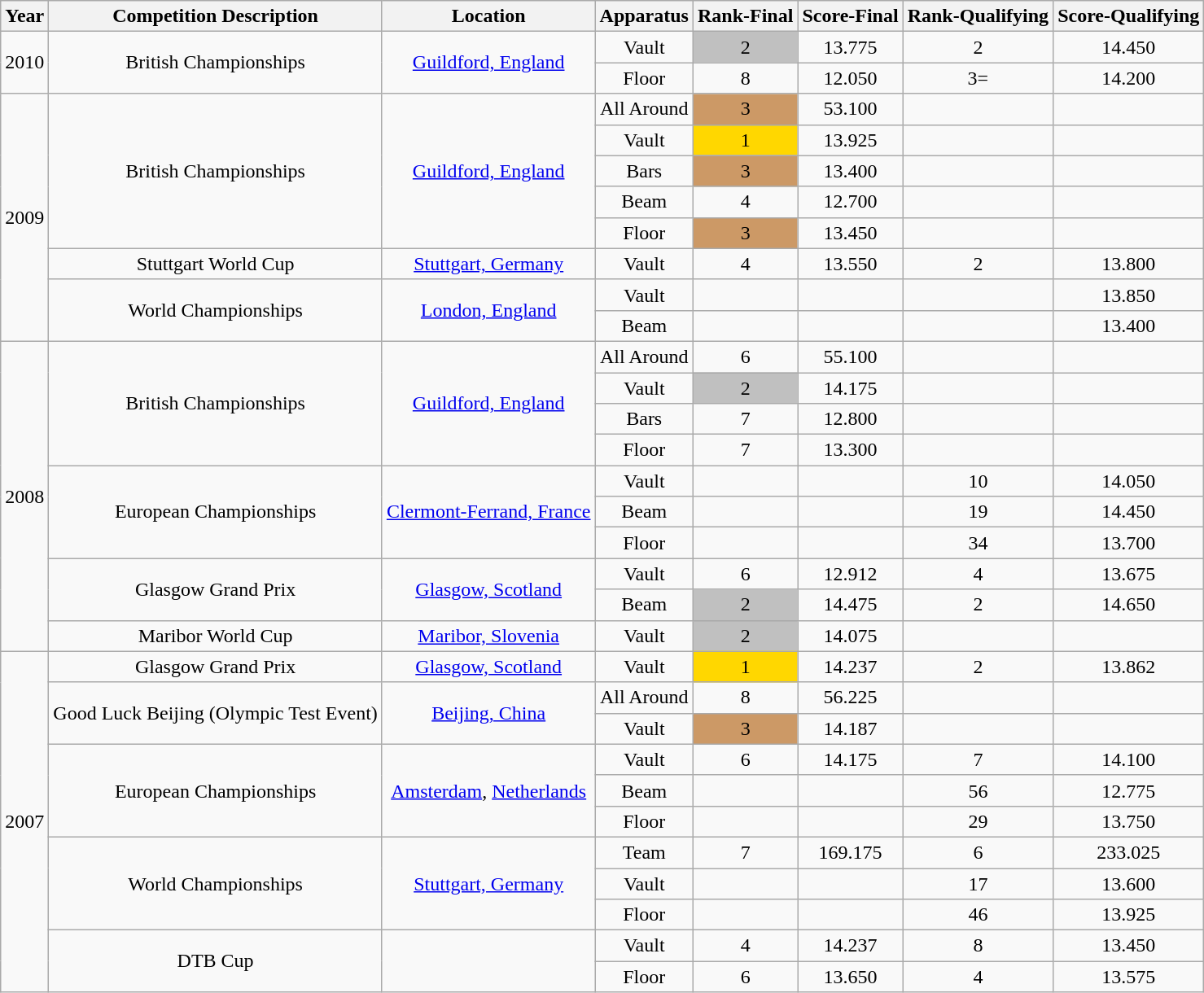<table class="wikitable" style="text-align:center">
<tr>
<th>Year</th>
<th>Competition Description</th>
<th>Location</th>
<th>Apparatus</th>
<th>Rank-Final</th>
<th>Score-Final</th>
<th>Rank-Qualifying</th>
<th>Score-Qualifying</th>
</tr>
<tr>
<td rowspan="2">2010</td>
<td rowspan="2">British Championships</td>
<td rowspan="2"><a href='#'>Guildford, England</a></td>
<td>Vault</td>
<td style="background:silver;">2</td>
<td>13.775</td>
<td>2</td>
<td>14.450</td>
</tr>
<tr>
<td>Floor</td>
<td>8</td>
<td>12.050</td>
<td>3=</td>
<td>14.200</td>
</tr>
<tr>
<td rowspan="8">2009</td>
<td rowspan="5">British Championships</td>
<td rowspan="5"><a href='#'>Guildford, England</a></td>
<td>All Around</td>
<td style="background:#c96;">3</td>
<td>53.100</td>
<td></td>
<td></td>
</tr>
<tr>
<td>Vault</td>
<td style="background:gold;">1</td>
<td>13.925</td>
<td></td>
<td></td>
</tr>
<tr>
<td>Bars</td>
<td style="background:#c96;">3</td>
<td>13.400</td>
<td></td>
<td></td>
</tr>
<tr>
<td>Beam</td>
<td>4</td>
<td>12.700</td>
<td></td>
<td></td>
</tr>
<tr>
<td>Floor</td>
<td style="background:#c96;">3</td>
<td>13.450</td>
<td></td>
<td></td>
</tr>
<tr>
<td>Stuttgart World Cup</td>
<td><a href='#'>Stuttgart, Germany</a></td>
<td>Vault</td>
<td>4</td>
<td>13.550</td>
<td>2</td>
<td>13.800</td>
</tr>
<tr>
<td rowspan="2">World Championships</td>
<td rowspan="2"><a href='#'>London, England</a></td>
<td>Vault</td>
<td></td>
<td></td>
<td></td>
<td>13.850</td>
</tr>
<tr>
<td>Beam</td>
<td></td>
<td></td>
<td></td>
<td>13.400</td>
</tr>
<tr>
<td rowspan="10">2008</td>
<td rowspan="4">British Championships</td>
<td rowspan="4"><a href='#'>Guildford, England</a></td>
<td>All Around</td>
<td>6</td>
<td>55.100</td>
<td></td>
<td></td>
</tr>
<tr>
<td>Vault</td>
<td style="background:silver;">2</td>
<td>14.175</td>
<td></td>
<td></td>
</tr>
<tr>
<td>Bars</td>
<td>7</td>
<td>12.800</td>
<td></td>
<td></td>
</tr>
<tr>
<td>Floor</td>
<td>7</td>
<td>13.300</td>
<td></td>
<td></td>
</tr>
<tr>
<td rowspan="3">European Championships</td>
<td rowspan="3"><a href='#'>Clermont-Ferrand, France</a></td>
<td>Vault</td>
<td></td>
<td></td>
<td>10</td>
<td>14.050</td>
</tr>
<tr>
<td>Beam</td>
<td></td>
<td></td>
<td>19</td>
<td>14.450</td>
</tr>
<tr>
<td>Floor</td>
<td></td>
<td></td>
<td>34</td>
<td>13.700</td>
</tr>
<tr>
<td rowspan="2">Glasgow Grand Prix</td>
<td rowspan="2"><a href='#'>Glasgow, Scotland</a></td>
<td>Vault</td>
<td>6</td>
<td>12.912</td>
<td>4</td>
<td>13.675</td>
</tr>
<tr>
<td>Beam</td>
<td style="background:silver;">2</td>
<td>14.475</td>
<td>2</td>
<td>14.650</td>
</tr>
<tr>
<td>Maribor World Cup</td>
<td><a href='#'>Maribor, Slovenia</a></td>
<td>Vault</td>
<td style="background:silver;">2</td>
<td>14.075</td>
<td></td>
<td></td>
</tr>
<tr>
<td rowspan="11">2007</td>
<td>Glasgow Grand Prix</td>
<td><a href='#'>Glasgow, Scotland</a></td>
<td>Vault</td>
<td style="background:gold;">1</td>
<td>14.237</td>
<td>2</td>
<td>13.862</td>
</tr>
<tr>
<td rowspan="2">Good Luck Beijing (Olympic Test Event)</td>
<td rowspan="2"><a href='#'>Beijing, China</a></td>
<td>All Around</td>
<td>8</td>
<td>56.225</td>
<td></td>
<td></td>
</tr>
<tr>
<td>Vault</td>
<td style="background:#c96;">3</td>
<td>14.187</td>
<td></td>
<td></td>
</tr>
<tr>
<td rowspan="3">European Championships</td>
<td rowspan="3"><a href='#'>Amsterdam</a>, <a href='#'>Netherlands</a></td>
<td>Vault</td>
<td>6</td>
<td>14.175</td>
<td>7</td>
<td>14.100</td>
</tr>
<tr>
<td>Beam</td>
<td></td>
<td></td>
<td>56</td>
<td>12.775</td>
</tr>
<tr>
<td>Floor</td>
<td></td>
<td></td>
<td>29</td>
<td>13.750</td>
</tr>
<tr>
<td rowspan="3">World Championships</td>
<td rowspan="3"><a href='#'>Stuttgart, Germany</a></td>
<td>Team</td>
<td>7</td>
<td>169.175</td>
<td>6</td>
<td>233.025</td>
</tr>
<tr>
<td>Vault</td>
<td></td>
<td></td>
<td>17</td>
<td>13.600</td>
</tr>
<tr>
<td>Floor</td>
<td></td>
<td></td>
<td>46</td>
<td>13.925</td>
</tr>
<tr>
<td rowspan="2">DTB Cup</td>
<td rowspan="2"></td>
<td>Vault</td>
<td>4</td>
<td>14.237</td>
<td>8</td>
<td>13.450</td>
</tr>
<tr>
<td>Floor</td>
<td>6</td>
<td>13.650</td>
<td>4</td>
<td>13.575</td>
</tr>
</table>
